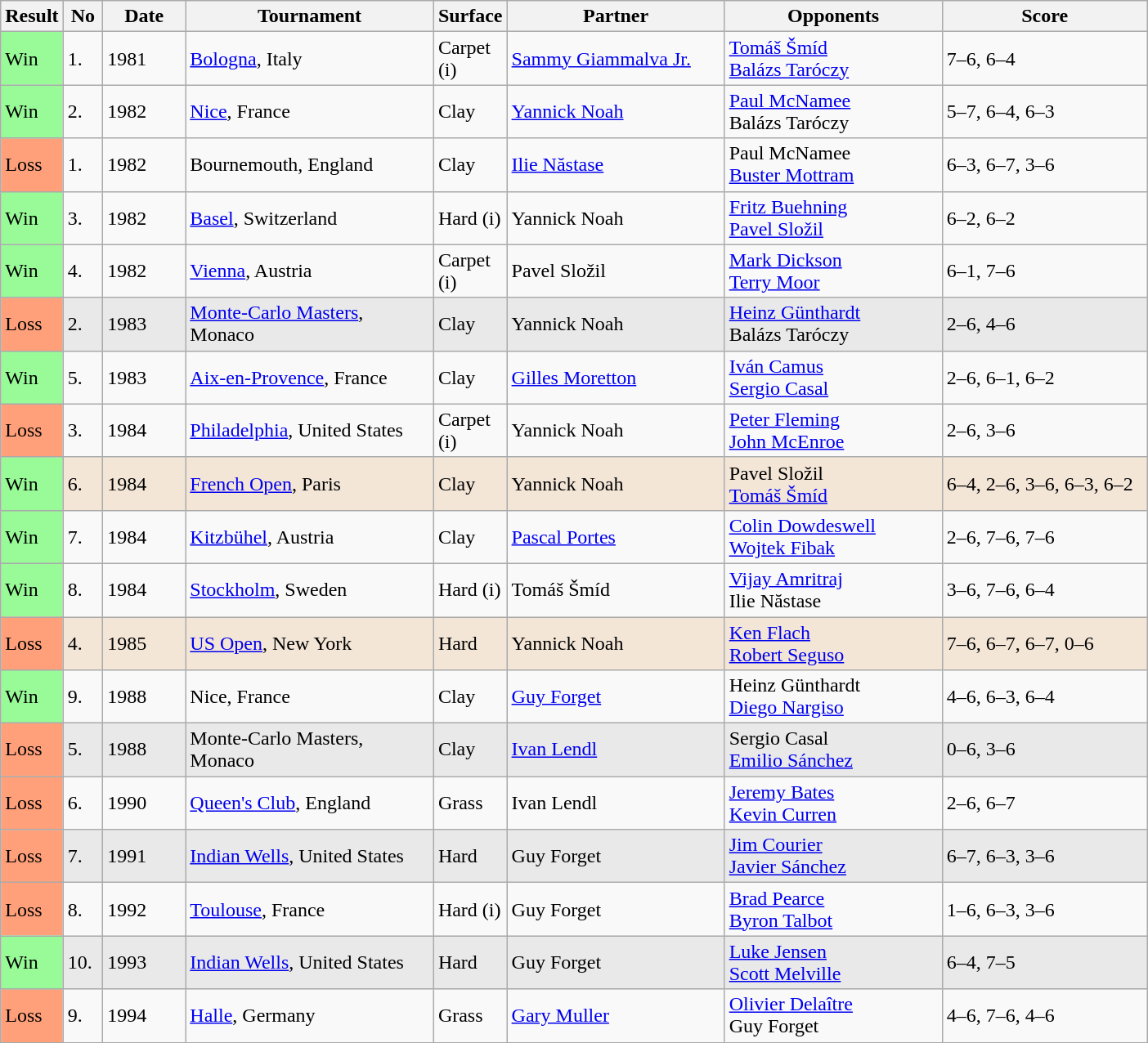<table class="sortable wikitable">
<tr>
<th>Result</th>
<th style="width:25px">No</th>
<th style="width:60px">Date</th>
<th style="width:195px">Tournament</th>
<th style="width:50px">Surface</th>
<th style="width:170px">Partner</th>
<th style="width:170px">Opponents</th>
<th style="width:160px" class="unsortable">Score</th>
</tr>
<tr>
<td style="background:#98fb98;">Win</td>
<td>1.</td>
<td>1981</td>
<td><a href='#'>Bologna</a>, Italy</td>
<td>Carpet (i)</td>
<td> <a href='#'>Sammy Giammalva Jr.</a></td>
<td> <a href='#'>Tomáš Šmíd</a> <br>  <a href='#'>Balázs Taróczy</a></td>
<td>7–6, 6–4</td>
</tr>
<tr>
<td style="background:#98fb98;">Win</td>
<td>2.</td>
<td>1982</td>
<td><a href='#'>Nice</a>, France</td>
<td>Clay</td>
<td> <a href='#'>Yannick Noah</a></td>
<td> <a href='#'>Paul McNamee</a> <br>  Balázs Taróczy</td>
<td>5–7, 6–4, 6–3</td>
</tr>
<tr>
<td style="background:#ffa07a;">Loss</td>
<td>1.</td>
<td>1982</td>
<td>Bournemouth, England</td>
<td>Clay</td>
<td> <a href='#'>Ilie Năstase</a></td>
<td> Paul McNamee <br>  <a href='#'>Buster Mottram</a></td>
<td>6–3, 6–7, 3–6</td>
</tr>
<tr>
<td style="background:#98fb98;">Win</td>
<td>3.</td>
<td>1982</td>
<td><a href='#'>Basel</a>, Switzerland</td>
<td>Hard (i)</td>
<td> Yannick Noah</td>
<td> <a href='#'>Fritz Buehning</a> <br>  <a href='#'>Pavel Složil</a></td>
<td>6–2, 6–2</td>
</tr>
<tr>
<td style="background:#98fb98;">Win</td>
<td>4.</td>
<td>1982</td>
<td><a href='#'>Vienna</a>, Austria</td>
<td>Carpet (i)</td>
<td> Pavel Složil</td>
<td> <a href='#'>Mark Dickson</a> <br>  <a href='#'>Terry Moor</a></td>
<td>6–1, 7–6</td>
</tr>
<tr style="background:#e9e9e9;">
<td style="background:#ffa07a;">Loss</td>
<td>2.</td>
<td>1983</td>
<td><a href='#'>Monte-Carlo Masters</a>, Monaco</td>
<td>Clay</td>
<td> Yannick Noah</td>
<td> <a href='#'>Heinz Günthardt</a> <br>  Balázs Taróczy</td>
<td>2–6, 4–6</td>
</tr>
<tr>
<td style="background:#98fb98;">Win</td>
<td>5.</td>
<td>1983</td>
<td><a href='#'>Aix-en-Provence</a>, France</td>
<td>Clay</td>
<td> <a href='#'>Gilles Moretton</a></td>
<td> <a href='#'>Iván Camus</a> <br>  <a href='#'>Sergio Casal</a></td>
<td>2–6, 6–1, 6–2</td>
</tr>
<tr>
<td style="background:#ffa07a;">Loss</td>
<td>3.</td>
<td>1984</td>
<td><a href='#'>Philadelphia</a>, United States</td>
<td>Carpet (i)</td>
<td> Yannick Noah</td>
<td> <a href='#'>Peter Fleming</a> <br>  <a href='#'>John McEnroe</a></td>
<td>2–6, 3–6</td>
</tr>
<tr style="background:#f3e6d7;">
<td style="background:#98fb98;">Win</td>
<td>6.</td>
<td>1984</td>
<td><a href='#'>French Open</a>, Paris</td>
<td>Clay</td>
<td> Yannick Noah</td>
<td> Pavel Složil <br>  <a href='#'>Tomáš Šmíd</a></td>
<td>6–4, 2–6, 3–6, 6–3, 6–2</td>
</tr>
<tr>
<td style="background:#98fb98;">Win</td>
<td>7.</td>
<td>1984</td>
<td><a href='#'>Kitzbühel</a>, Austria</td>
<td>Clay</td>
<td> <a href='#'>Pascal Portes</a></td>
<td> <a href='#'>Colin Dowdeswell</a> <br>  <a href='#'>Wojtek Fibak</a></td>
<td>2–6, 7–6, 7–6</td>
</tr>
<tr>
<td style="background:#98fb98;">Win</td>
<td>8.</td>
<td>1984</td>
<td><a href='#'>Stockholm</a>, Sweden</td>
<td>Hard (i)</td>
<td> Tomáš Šmíd</td>
<td> <a href='#'>Vijay Amritraj</a> <br>  Ilie Năstase</td>
<td>3–6, 7–6, 6–4</td>
</tr>
<tr style="background:#f3e6d7;">
<td style="background:#ffa07a;">Loss</td>
<td>4.</td>
<td>1985</td>
<td><a href='#'>US Open</a>, New York</td>
<td>Hard</td>
<td> Yannick Noah</td>
<td> <a href='#'>Ken Flach</a> <br>  <a href='#'>Robert Seguso</a></td>
<td>7–6, 6–7, 6–7, 0–6</td>
</tr>
<tr>
<td style="background:#98fb98;">Win</td>
<td>9.</td>
<td>1988</td>
<td>Nice, France</td>
<td>Clay</td>
<td> <a href='#'>Guy Forget</a></td>
<td> Heinz Günthardt <br>  <a href='#'>Diego Nargiso</a></td>
<td>4–6, 6–3, 6–4</td>
</tr>
<tr style="background:#e9e9e9;">
<td style="background:#ffa07a;">Loss</td>
<td>5.</td>
<td>1988</td>
<td>Monte-Carlo Masters, Monaco</td>
<td>Clay</td>
<td> <a href='#'>Ivan Lendl</a></td>
<td> Sergio Casal <br>  <a href='#'>Emilio Sánchez</a></td>
<td>0–6, 3–6</td>
</tr>
<tr>
<td style="background:#ffa07a;">Loss</td>
<td>6.</td>
<td>1990</td>
<td><a href='#'>Queen's Club</a>, England</td>
<td>Grass</td>
<td> Ivan Lendl</td>
<td> <a href='#'>Jeremy Bates</a> <br>  <a href='#'>Kevin Curren</a></td>
<td>2–6, 6–7</td>
</tr>
<tr style="background:#e9e9e9;">
<td style="background:#ffa07a;">Loss</td>
<td>7.</td>
<td>1991</td>
<td><a href='#'>Indian Wells</a>, United States</td>
<td>Hard</td>
<td> Guy Forget</td>
<td> <a href='#'>Jim Courier</a> <br>  <a href='#'>Javier Sánchez</a></td>
<td>6–7, 6–3, 3–6</td>
</tr>
<tr>
<td style="background:#ffa07a;">Loss</td>
<td>8.</td>
<td>1992</td>
<td><a href='#'>Toulouse</a>, France</td>
<td>Hard (i)</td>
<td> Guy Forget</td>
<td> <a href='#'>Brad Pearce</a> <br>  <a href='#'>Byron Talbot</a></td>
<td>1–6, 6–3, 3–6</td>
</tr>
<tr style="background:#e9e9e9;">
<td style="background:#98fb98;">Win</td>
<td>10.</td>
<td>1993</td>
<td><a href='#'>Indian Wells</a>, United States</td>
<td>Hard</td>
<td> Guy Forget</td>
<td> <a href='#'>Luke Jensen</a> <br>  <a href='#'>Scott Melville</a></td>
<td>6–4, 7–5</td>
</tr>
<tr>
<td style="background:#ffa07a;">Loss</td>
<td>9.</td>
<td>1994</td>
<td><a href='#'>Halle</a>, Germany</td>
<td>Grass</td>
<td> <a href='#'>Gary Muller</a></td>
<td> <a href='#'>Olivier Delaître</a> <br>  Guy Forget</td>
<td>4–6, 7–6, 4–6</td>
</tr>
</table>
